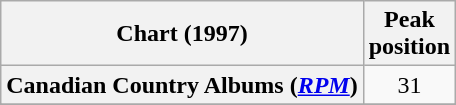<table class="wikitable sortable plainrowheaders" style="text-align:center">
<tr>
<th scope="col">Chart (1997)</th>
<th scope="col">Peak<br>position</th>
</tr>
<tr>
<th scope="row">Canadian Country Albums (<em><a href='#'>RPM</a></em>)</th>
<td>31</td>
</tr>
<tr>
</tr>
<tr>
</tr>
</table>
